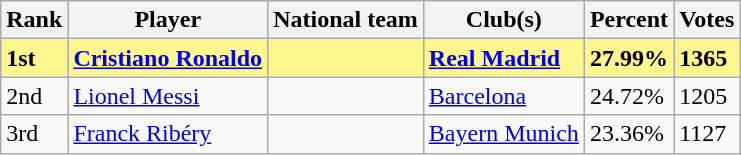<table class="wikitable">
<tr>
<th>Rank</th>
<th>Player</th>
<th>National team</th>
<th>Club(s)</th>
<th>Percent</th>
<th>Votes</th>
</tr>
<tr style="background-color: #FFF68F; font-weight: bold;">
<td>1st</td>
<td><a href='#'>Cristiano Ronaldo</a></td>
<td></td>
<td> <a href='#'>Real Madrid</a></td>
<td>27.99%</td>
<td>1365</td>
</tr>
<tr>
<td>2nd</td>
<td><a href='#'>Lionel Messi</a></td>
<td></td>
<td> <a href='#'>Barcelona</a></td>
<td>24.72%</td>
<td>1205</td>
</tr>
<tr>
<td>3rd</td>
<td><a href='#'>Franck Ribéry</a></td>
<td></td>
<td> <a href='#'>Bayern Munich</a></td>
<td>23.36%</td>
<td>1127</td>
</tr>
</table>
